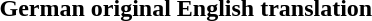<table>
<tr>
<th>German original</th>
<th>English translation</th>
</tr>
<tr style="white-space:nowrap;text-align:center;vertical-align:top;">
<td></td>
<td></td>
</tr>
</table>
